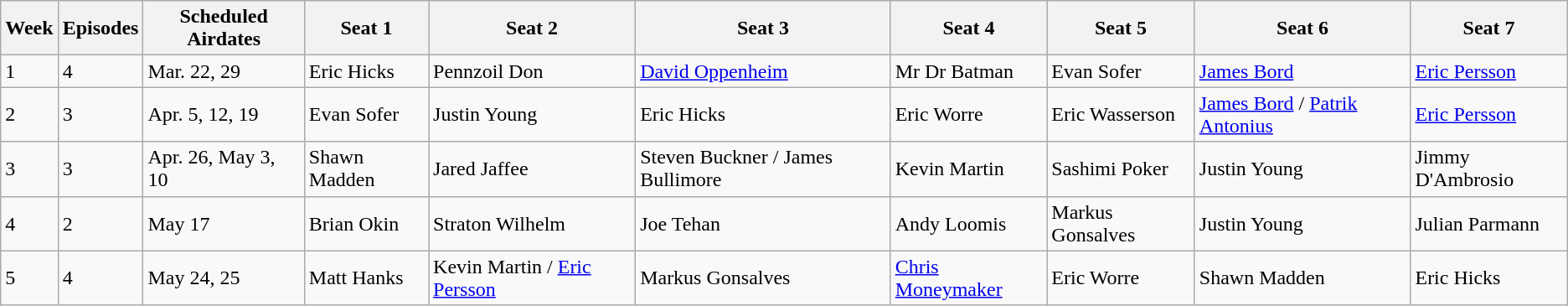<table class="wikitable">
<tr>
<th>Week</th>
<th>Episodes</th>
<th>Scheduled Airdates</th>
<th>Seat 1</th>
<th>Seat 2</th>
<th>Seat 3</th>
<th>Seat 4</th>
<th>Seat 5</th>
<th>Seat 6</th>
<th>Seat 7</th>
</tr>
<tr>
<td>1</td>
<td>4</td>
<td>Mar. 22, 29</td>
<td>Eric Hicks</td>
<td>Pennzoil Don</td>
<td><a href='#'>David Oppenheim</a></td>
<td>Mr Dr Batman</td>
<td>Evan Sofer</td>
<td><a href='#'>James Bord</a></td>
<td><a href='#'>Eric Persson</a></td>
</tr>
<tr>
<td>2</td>
<td>3</td>
<td>Apr. 5, 12, 19</td>
<td>Evan Sofer</td>
<td>Justin Young</td>
<td>Eric Hicks</td>
<td>Eric Worre</td>
<td>Eric Wasserson</td>
<td><a href='#'>James Bord</a> / <a href='#'>Patrik Antonius</a></td>
<td><a href='#'>Eric Persson</a></td>
</tr>
<tr>
<td>3</td>
<td>3</td>
<td>Apr. 26, May 3, 10</td>
<td>Shawn Madden</td>
<td>Jared Jaffee</td>
<td>Steven Buckner / James Bullimore</td>
<td>Kevin Martin</td>
<td>Sashimi Poker</td>
<td>Justin Young</td>
<td>Jimmy D'Ambrosio</td>
</tr>
<tr>
<td>4</td>
<td>2</td>
<td>May 17</td>
<td>Brian Okin</td>
<td>Straton Wilhelm</td>
<td>Joe Tehan</td>
<td>Andy Loomis</td>
<td>Markus Gonsalves</td>
<td>Justin Young</td>
<td>Julian Parmann</td>
</tr>
<tr>
<td>5</td>
<td>4</td>
<td>May 24, 25</td>
<td>Matt Hanks</td>
<td>Kevin Martin / <a href='#'>Eric Persson</a></td>
<td>Markus Gonsalves</td>
<td><a href='#'>Chris Moneymaker</a></td>
<td>Eric Worre</td>
<td>Shawn Madden</td>
<td>Eric Hicks</td>
</tr>
</table>
